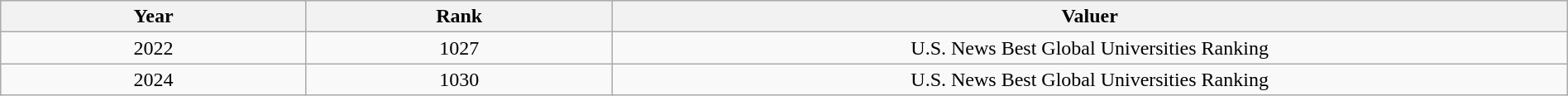<table class="wikitable sortable" width="100%">
<tr>
<th width="8%">Year</th>
<th width="8%">Rank</th>
<th width="25%">Valuer</th>
</tr>
<tr>
<td align="center">2022</td>
<td align="center">1027</td>
<td align="center">U.S. News Best Global Universities Ranking</td>
</tr>
<tr>
<td align="center">2024</td>
<td align="center">1030</td>
<td align="center">U.S. News Best Global Universities Ranking</td>
</tr>
</table>
